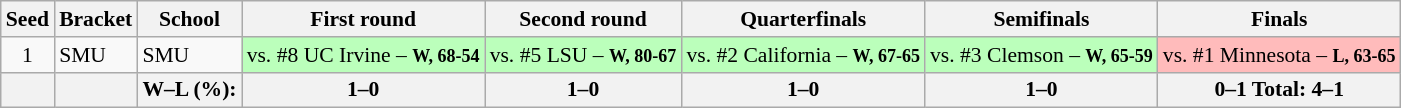<table class="sortable wikitable" style="white-space:nowrap; font-size:90%;">
<tr>
<th>Seed</th>
<th>Bracket</th>
<th>School</th>
<th>First round</th>
<th>Second round</th>
<th>Quarterfinals</th>
<th>Semifinals</th>
<th>Finals</th>
</tr>
<tr>
<td align=center>1</td>
<td>SMU</td>
<td>SMU</td>
<td style="background:#bfb;">vs. #8 UC Irvine – <small><strong>W, 68-54</strong></small></td>
<td style="background:#bfb;">vs. #5 LSU – <small><strong>W, 80-67</strong></small></td>
<td style="background:#bfb;">vs. #2 California – <small><strong>W, 67-65</strong></small></td>
<td style="background:#bfb;">vs. #3 Clemson – <small><strong>W, 65-59</strong></small></td>
<td style="background:#fbb;">vs. #1 Minnesota – <small><strong>L, 63-65</strong></small></td>
</tr>
<tr>
<th></th>
<th></th>
<th>W–L (%):</th>
<th>1–0 </th>
<th>1–0 </th>
<th>1–0 </th>
<th>1–0 </th>
<th>0–1  Total: 4–1 </th>
</tr>
</table>
